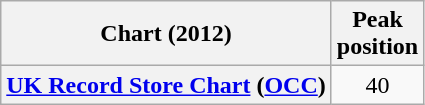<table class="wikitable sortable plainrowheaders" style="text-align:center">
<tr>
<th scope="col">Chart (2012)</th>
<th scope="col">Peak<br>position</th>
</tr>
<tr>
<th scope="row"><a href='#'>UK Record Store Chart</a> (<a href='#'>OCC</a>)</th>
<td>40</td>
</tr>
</table>
